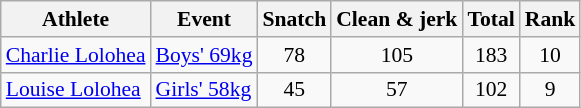<table class="wikitable" style="font-size:90%">
<tr>
<th>Athlete</th>
<th>Event</th>
<th>Snatch</th>
<th>Clean & jerk</th>
<th>Total</th>
<th>Rank</th>
</tr>
<tr>
<td><a href='#'>Charlie Lolohea</a></td>
<td><a href='#'>Boys' 69kg</a></td>
<td align=center>78</td>
<td align=center>105</td>
<td align=center>183</td>
<td align=center>10</td>
</tr>
<tr>
<td><a href='#'>Louise Lolohea</a></td>
<td><a href='#'>Girls' 58kg</a></td>
<td align=center>45</td>
<td align=center>57</td>
<td align=center>102</td>
<td align=center>9</td>
</tr>
</table>
